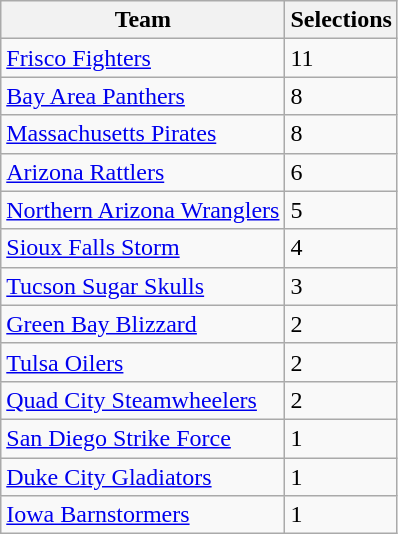<table class="wikitable sortable">
<tr>
<th>Team</th>
<th>Selections</th>
</tr>
<tr>
<td><a href='#'>Frisco Fighters</a></td>
<td>11</td>
</tr>
<tr>
<td><a href='#'>Bay Area Panthers</a></td>
<td>8</td>
</tr>
<tr>
<td><a href='#'>Massachusetts Pirates</a></td>
<td>8</td>
</tr>
<tr>
<td><a href='#'>Arizona Rattlers</a></td>
<td>6</td>
</tr>
<tr>
<td><a href='#'>Northern Arizona Wranglers</a></td>
<td>5</td>
</tr>
<tr>
<td><a href='#'>Sioux Falls Storm</a></td>
<td>4</td>
</tr>
<tr>
<td><a href='#'>Tucson Sugar Skulls</a></td>
<td>3</td>
</tr>
<tr>
<td><a href='#'>Green Bay Blizzard</a></td>
<td>2</td>
</tr>
<tr>
<td><a href='#'>Tulsa Oilers</a></td>
<td>2</td>
</tr>
<tr>
<td><a href='#'>Quad City Steamwheelers</a></td>
<td>2</td>
</tr>
<tr>
<td><a href='#'>San Diego Strike Force</a></td>
<td>1</td>
</tr>
<tr>
<td><a href='#'>Duke City Gladiators</a></td>
<td>1</td>
</tr>
<tr>
<td><a href='#'>Iowa Barnstormers</a></td>
<td>1</td>
</tr>
</table>
